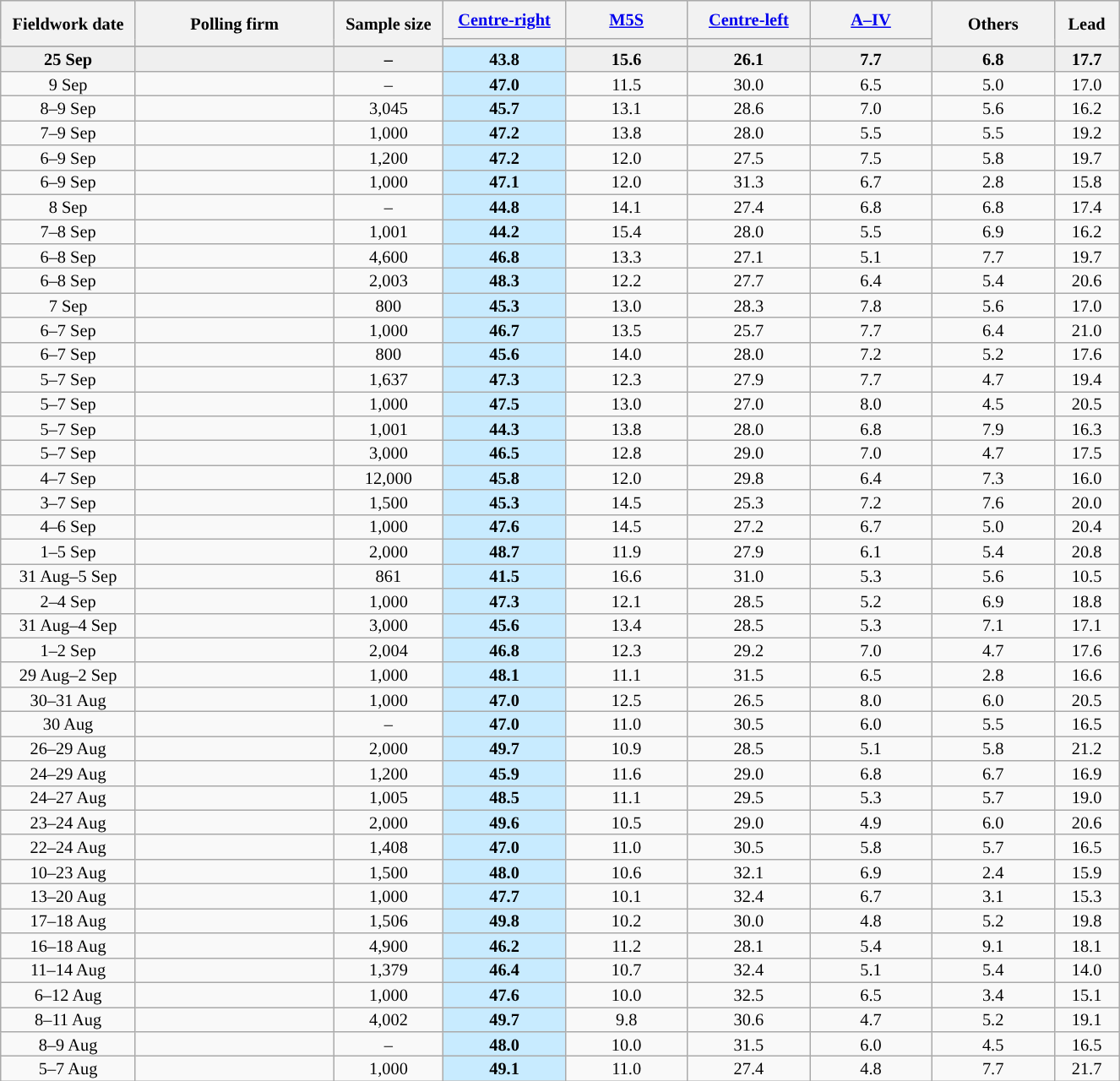<table class="wikitable mw-collapsible" style="text-align:center;font-size:85%;line-height:13px">
<tr style="height:30px; background-color:#E9E9E9">
<th rowspan="2" style="width:100px;">Fieldwork date</th>
<th rowspan="2" style="width:150px;">Polling firm</th>
<th rowspan="2" style="width:80px;">Sample size</th>
<th style="width:90px;"><a href='#'>Centre-right</a></th>
<th style="width:90px;"><a href='#'>M5S</a></th>
<th style="width:90px;"><a href='#'>Centre-left</a></th>
<th style="width:90px;"><a href='#'>A–IV</a></th>
<th style="width:90px;" rowspan="2">Others</th>
<th style="width:45px;" rowspan="2">Lead</th>
</tr>
<tr>
<th style="background:"></th>
<th style="background:"></th>
<th style="background:"></th>
<th style="background:"></th>
</tr>
<tr>
</tr>
<tr style="background:#EFEFEF; font-weight:bold;">
<td>25 Sep</td>
<td></td>
<td>–</td>
<td style="background:#C8EBFF">43.8</td>
<td>15.6</td>
<td>26.1</td>
<td>7.7</td>
<td>6.8</td>
<td style="background:">17.7</td>
</tr>
<tr>
<td>9 Sep</td>
<td></td>
<td>–</td>
<td style="background:#C8EBFF"><strong>47.0</strong></td>
<td>11.5</td>
<td>30.0</td>
<td>6.5</td>
<td>5.0</td>
<td style="background:">17.0</td>
</tr>
<tr>
<td>8–9 Sep</td>
<td></td>
<td>3,045</td>
<td style="background:#C8EBFF"><strong>45.7</strong></td>
<td>13.1</td>
<td>28.6</td>
<td>7.0</td>
<td>5.6</td>
<td style="background:">16.2</td>
</tr>
<tr>
<td>7–9 Sep</td>
<td></td>
<td>1,000</td>
<td style="background:#C8EBFF"><strong>47.2</strong></td>
<td>13.8</td>
<td>28.0</td>
<td>5.5</td>
<td>5.5</td>
<td style="background:">19.2</td>
</tr>
<tr>
<td>6–9 Sep</td>
<td></td>
<td>1,200</td>
<td style="background:#C8EBFF"><strong>47.2</strong></td>
<td>12.0</td>
<td>27.5</td>
<td>7.5</td>
<td>5.8</td>
<td style="background:">19.7</td>
</tr>
<tr>
<td>6–9 Sep</td>
<td></td>
<td>1,000</td>
<td style="background:#C8EBFF"><strong>47.1</strong></td>
<td>12.0</td>
<td>31.3</td>
<td>6.7</td>
<td>2.8</td>
<td style="background:">15.8</td>
</tr>
<tr>
<td>8 Sep</td>
<td></td>
<td>–</td>
<td style="background:#C8EBFF"><strong>44.8</strong></td>
<td>14.1</td>
<td>27.4</td>
<td>6.8</td>
<td>6.8</td>
<td style="background:">17.4</td>
</tr>
<tr>
<td>7–8 Sep</td>
<td></td>
<td>1,001</td>
<td style="background:#C8EBFF"><strong>44.2</strong></td>
<td>15.4</td>
<td>28.0</td>
<td>5.5</td>
<td>6.9</td>
<td style="background:">16.2</td>
</tr>
<tr>
<td>6–8 Sep</td>
<td></td>
<td>4,600</td>
<td style="background:#C8EBFF"><strong>46.8</strong></td>
<td>13.3</td>
<td>27.1</td>
<td>5.1</td>
<td>7.7</td>
<td style="background:">19.7</td>
</tr>
<tr>
<td>6–8 Sep</td>
<td></td>
<td>2,003</td>
<td style="background:#C8EBFF"><strong>48.3</strong></td>
<td>12.2</td>
<td>27.7</td>
<td>6.4</td>
<td>5.4</td>
<td style="background:">20.6</td>
</tr>
<tr>
<td>7 Sep</td>
<td></td>
<td>800</td>
<td style="background:#C8EBFF"><strong>45.3</strong></td>
<td>13.0</td>
<td>28.3</td>
<td>7.8</td>
<td>5.6</td>
<td style="background:">17.0</td>
</tr>
<tr>
<td>6–7 Sep</td>
<td></td>
<td>1,000</td>
<td style="background:#C8EBFF"><strong>46.7</strong></td>
<td>13.5</td>
<td>25.7</td>
<td>7.7</td>
<td>6.4</td>
<td style="background:">21.0</td>
</tr>
<tr>
<td>6–7 Sep</td>
<td></td>
<td>800</td>
<td style="background:#C8EBFF"><strong>45.6</strong></td>
<td>14.0</td>
<td>28.0</td>
<td>7.2</td>
<td>5.2</td>
<td style="background:">17.6</td>
</tr>
<tr>
<td>5–7 Sep</td>
<td></td>
<td>1,637</td>
<td style="background:#C8EBFF"><strong>47.3</strong></td>
<td>12.3</td>
<td>27.9</td>
<td>7.7</td>
<td>4.7</td>
<td style="background:">19.4</td>
</tr>
<tr>
<td>5–7 Sep</td>
<td></td>
<td>1,000</td>
<td style="background:#C8EBFF"><strong>47.5</strong></td>
<td>13.0</td>
<td>27.0</td>
<td>8.0</td>
<td>4.5</td>
<td style="background:">20.5</td>
</tr>
<tr>
<td>5–7 Sep</td>
<td></td>
<td>1,001</td>
<td style="background:#C8EBFF"><strong>44.3</strong></td>
<td>13.8</td>
<td>28.0</td>
<td>6.8</td>
<td>7.9</td>
<td style="background:">16.3</td>
</tr>
<tr>
<td>5–7 Sep</td>
<td></td>
<td>3,000</td>
<td style="background:#C8EBFF"><strong>46.5</strong></td>
<td>12.8</td>
<td>29.0</td>
<td>7.0</td>
<td>4.7</td>
<td style="background:">17.5</td>
</tr>
<tr>
<td>4–7 Sep</td>
<td></td>
<td>12,000</td>
<td style="background:#C8EBFF"><strong>45.8</strong></td>
<td>12.0</td>
<td>29.8</td>
<td>6.4</td>
<td>7.3</td>
<td style="background:">16.0</td>
</tr>
<tr>
<td>3–7 Sep</td>
<td></td>
<td>1,500</td>
<td style="background:#C8EBFF"><strong>45.3</strong></td>
<td>14.5</td>
<td>25.3</td>
<td>7.2</td>
<td>7.6</td>
<td style="background:">20.0</td>
</tr>
<tr>
<td>4–6 Sep</td>
<td></td>
<td>1,000</td>
<td style="background:#C8EBFF"><strong>47.6</strong></td>
<td>14.5</td>
<td>27.2</td>
<td>6.7</td>
<td>5.0</td>
<td style="background:">20.4</td>
</tr>
<tr>
<td>1–5 Sep</td>
<td></td>
<td>2,000</td>
<td style="background:#C8EBFF"><strong>48.7</strong></td>
<td>11.9</td>
<td>27.9</td>
<td>6.1</td>
<td>5.4</td>
<td style="background:">20.8</td>
</tr>
<tr>
<td>31 Aug–5 Sep</td>
<td></td>
<td>861</td>
<td style="background:#C8EBFF"><strong>41.5</strong></td>
<td>16.6</td>
<td>31.0</td>
<td>5.3</td>
<td>5.6</td>
<td style="background:">10.5</td>
</tr>
<tr>
<td>2–4 Sep</td>
<td></td>
<td>1,000</td>
<td style="background:#C8EBFF"><strong>47.3</strong></td>
<td>12.1</td>
<td>28.5</td>
<td>5.2</td>
<td>6.9</td>
<td style="background:">18.8</td>
</tr>
<tr>
<td>31 Aug–4 Sep</td>
<td></td>
<td>3,000</td>
<td style="background:#C8EBFF"><strong>45.6</strong></td>
<td>13.4</td>
<td>28.5</td>
<td>5.3</td>
<td>7.1</td>
<td style="background:">17.1</td>
</tr>
<tr>
<td>1–2 Sep</td>
<td></td>
<td>2,004</td>
<td style="background:#C8EBFF"><strong>46.8</strong></td>
<td>12.3</td>
<td>29.2</td>
<td>7.0</td>
<td>4.7</td>
<td style="background:">17.6</td>
</tr>
<tr>
<td>29 Aug–2 Sep</td>
<td></td>
<td>1,000</td>
<td style="background:#C8EBFF"><strong>48.1</strong></td>
<td>11.1</td>
<td>31.5</td>
<td>6.5</td>
<td>2.8</td>
<td style="background:">16.6</td>
</tr>
<tr>
<td>30–31 Aug</td>
<td></td>
<td>1,000</td>
<td style="background:#C8EBFF"><strong>47.0</strong></td>
<td>12.5</td>
<td>26.5</td>
<td>8.0</td>
<td>6.0</td>
<td style="background:">20.5</td>
</tr>
<tr>
<td>30 Aug</td>
<td></td>
<td>–</td>
<td style="background:#C8EBFF"><strong>47.0</strong></td>
<td>11.0</td>
<td>30.5</td>
<td>6.0</td>
<td>5.5</td>
<td style="background:">16.5</td>
</tr>
<tr>
<td>26–29 Aug</td>
<td></td>
<td>2,000</td>
<td style="background:#C8EBFF"><strong>49.7</strong></td>
<td>10.9</td>
<td>28.5</td>
<td>5.1</td>
<td>5.8</td>
<td style="background:">21.2</td>
</tr>
<tr>
<td>24–29 Aug</td>
<td></td>
<td>1,200</td>
<td style="background:#C8EBFF"><strong>45.9</strong></td>
<td>11.6</td>
<td>29.0</td>
<td>6.8</td>
<td>6.7</td>
<td style="background:">16.9</td>
</tr>
<tr>
<td>24–27 Aug</td>
<td></td>
<td>1,005</td>
<td style="background:#C8EBFF"><strong>48.5</strong></td>
<td>11.1</td>
<td>29.5</td>
<td>5.3</td>
<td>5.7</td>
<td style="background:">19.0</td>
</tr>
<tr>
<td>23–24 Aug</td>
<td></td>
<td>2,000</td>
<td style="background:#C8EBFF"><strong>49.6</strong></td>
<td>10.5</td>
<td>29.0</td>
<td>4.9</td>
<td>6.0</td>
<td style="background:">20.6</td>
</tr>
<tr>
<td>22–24 Aug</td>
<td></td>
<td>1,408</td>
<td style="background:#C8EBFF"><strong>47.0</strong></td>
<td>11.0</td>
<td>30.5</td>
<td>5.8</td>
<td>5.7</td>
<td style="background:">16.5</td>
</tr>
<tr>
<td>10–23 Aug</td>
<td></td>
<td>1,500</td>
<td style="background:#C8EBFF"><strong>48.0</strong></td>
<td>10.6</td>
<td>32.1</td>
<td>6.9</td>
<td>2.4</td>
<td style="background:">15.9</td>
</tr>
<tr>
<td>13–20 Aug</td>
<td></td>
<td>1,000</td>
<td style="background:#C8EBFF"><strong>47.7</strong></td>
<td>10.1</td>
<td>32.4</td>
<td>6.7</td>
<td>3.1</td>
<td style="background:">15.3</td>
</tr>
<tr>
<td>17–18 Aug</td>
<td> </td>
<td>1,506</td>
<td style="background:#C8EBFF"><strong>49.8</strong></td>
<td>10.2</td>
<td>30.0</td>
<td>4.8</td>
<td>5.2</td>
<td style="background:">19.8</td>
</tr>
<tr>
<td>16–18 Aug</td>
<td></td>
<td>4,900</td>
<td style="background:#C8EBFF"><strong>46.2</strong></td>
<td>11.2</td>
<td>28.1</td>
<td>5.4</td>
<td>9.1</td>
<td style="background:">18.1</td>
</tr>
<tr>
<td>11–14 Aug</td>
<td></td>
<td>1,379</td>
<td style="background:#C8EBFF"><strong>46.4</strong></td>
<td>10.7</td>
<td>32.4</td>
<td>5.1</td>
<td>5.4</td>
<td style="background:">14.0</td>
</tr>
<tr>
<td>6–12 Aug</td>
<td></td>
<td>1,000</td>
<td style="background:#C8EBFF"><strong>47.6</strong></td>
<td>10.0</td>
<td>32.5</td>
<td>6.5</td>
<td>3.4</td>
<td style="background:">15.1</td>
</tr>
<tr>
<td>8–11 Aug</td>
<td></td>
<td>4,002</td>
<td style="background:#C8EBFF"><strong>49.7</strong></td>
<td>9.8</td>
<td>30.6</td>
<td>4.7</td>
<td>5.2</td>
<td style="background:">19.1</td>
</tr>
<tr>
<td>8–9 Aug</td>
<td></td>
<td>–</td>
<td style="background:#C8EBFF"><strong>48.0</strong></td>
<td>10.0</td>
<td>31.5</td>
<td>6.0</td>
<td>4.5</td>
<td style="background:">16.5</td>
</tr>
<tr>
<td>5–7 Aug</td>
<td></td>
<td>1,000</td>
<td style="background:#C8EBFF"><strong>49.1</strong></td>
<td>11.0</td>
<td>27.4</td>
<td>4.8</td>
<td>7.7</td>
<td style="background:">21.7</td>
</tr>
</table>
